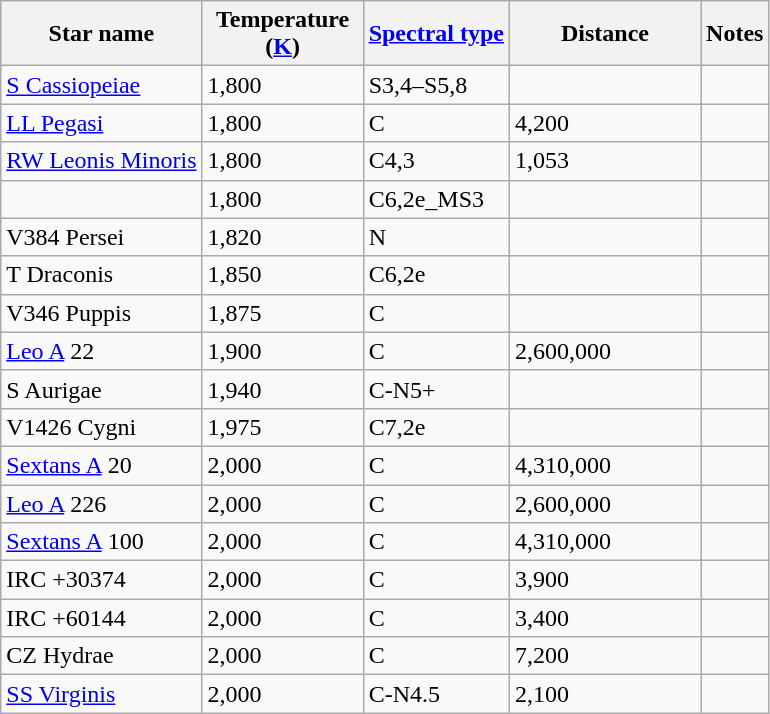<table class="wikitable">
<tr>
<th>Star name</th>
<th width="100">Temperature<br>(<a href='#'>K</a>)</th>
<th><a href='#'>Spectral type</a></th>
<th width="120">Distance </th>
<th>Notes</th>
</tr>
<tr>
<td><a href='#'>S Cassiopeiae</a></td>
<td>1,800</td>
<td>S3,4–S5,8</td>
<td></td>
<td></td>
</tr>
<tr>
<td><a href='#'>LL Pegasi</a></td>
<td>1,800</td>
<td>C</td>
<td>4,200</td>
<td></td>
</tr>
<tr>
<td><a href='#'>RW Leonis Minoris</a></td>
<td>1,800</td>
<td>C4,3</td>
<td>1,053</td>
<td></td>
</tr>
<tr>
<td></td>
<td>1,800</td>
<td>C6,2e_MS3</td>
<td></td>
<td></td>
</tr>
<tr>
<td>V384 Persei</td>
<td>1,820</td>
<td>N</td>
<td></td>
<td></td>
</tr>
<tr>
<td>T Draconis</td>
<td>1,850</td>
<td>C6,2e</td>
<td></td>
<td></td>
</tr>
<tr>
<td>V346 Puppis</td>
<td>1,875</td>
<td>C</td>
<td></td>
<td></td>
</tr>
<tr>
<td><a href='#'>Leo A</a> 22</td>
<td>1,900</td>
<td>C</td>
<td>2,600,000</td>
<td></td>
</tr>
<tr>
<td>S Aurigae</td>
<td>1,940</td>
<td>C-N5+</td>
<td></td>
<td></td>
</tr>
<tr>
<td>V1426 Cygni</td>
<td>1,975</td>
<td>C7,2e</td>
<td></td>
</tr>
<tr>
<td><a href='#'>Sextans A</a> 20</td>
<td>2,000</td>
<td>C</td>
<td>4,310,000</td>
<td></td>
</tr>
<tr>
<td><a href='#'>Leo A</a> 226</td>
<td>2,000</td>
<td>C</td>
<td>2,600,000</td>
<td></td>
</tr>
<tr>
<td><a href='#'>Sextans A</a> 100</td>
<td>2,000</td>
<td>C</td>
<td>4,310,000</td>
<td></td>
</tr>
<tr>
<td>IRC +30374</td>
<td>2,000</td>
<td>C</td>
<td>3,900</td>
<td></td>
</tr>
<tr>
<td>IRC +60144</td>
<td>2,000</td>
<td>C</td>
<td>3,400</td>
<td></td>
</tr>
<tr>
<td>CZ Hydrae</td>
<td>2,000</td>
<td>C</td>
<td>7,200</td>
<td></td>
</tr>
<tr>
<td><a href='#'>SS Virginis</a></td>
<td>2,000</td>
<td>C-N4.5</td>
<td>2,100</td>
<td></td>
</tr>
</table>
